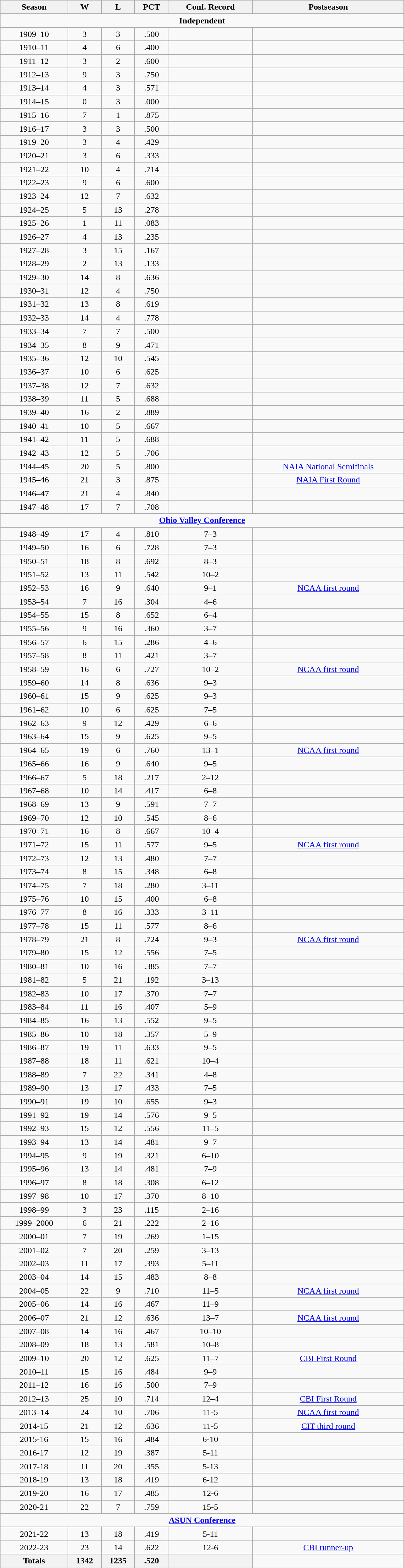<table class="wikitable" style="text-align: center; width:60%">
<tr>
<th>Season</th>
<th>W</th>
<th>L</th>
<th>PCT</th>
<th>Conf. Record</th>
<th>Postseason</th>
</tr>
<tr>
<td colspan="7" align="center"><strong>Independent</strong></td>
</tr>
<tr>
<td>1909–10</td>
<td>3</td>
<td>3</td>
<td>.500</td>
<td></td>
<td></td>
</tr>
<tr>
<td>1910–11</td>
<td>4</td>
<td>6</td>
<td>.400</td>
<td></td>
<td></td>
</tr>
<tr>
<td>1911–12</td>
<td>3</td>
<td>2</td>
<td>.600</td>
<td></td>
<td></td>
</tr>
<tr>
<td>1912–13</td>
<td>9</td>
<td>3</td>
<td>.750</td>
<td></td>
<td></td>
</tr>
<tr>
<td>1913–14</td>
<td>4</td>
<td>3</td>
<td>.571</td>
<td></td>
<td></td>
</tr>
<tr>
<td>1914–15</td>
<td>0</td>
<td>3</td>
<td>.000</td>
<td></td>
<td></td>
</tr>
<tr>
<td>1915–16</td>
<td>7</td>
<td>1</td>
<td>.875</td>
<td></td>
<td></td>
</tr>
<tr>
<td>1916–17</td>
<td>3</td>
<td>3</td>
<td>.500</td>
<td></td>
<td></td>
</tr>
<tr>
<td>1919–20</td>
<td>3</td>
<td>4</td>
<td>.429</td>
<td></td>
<td></td>
</tr>
<tr>
<td>1920–21</td>
<td>3</td>
<td>6</td>
<td>.333</td>
<td></td>
<td></td>
</tr>
<tr>
<td>1921–22</td>
<td>10</td>
<td>4</td>
<td>.714</td>
<td></td>
<td></td>
</tr>
<tr>
<td>1922–23</td>
<td>9</td>
<td>6</td>
<td>.600</td>
<td></td>
<td></td>
</tr>
<tr>
<td>1923–24</td>
<td>12</td>
<td>7</td>
<td>.632</td>
<td></td>
<td></td>
</tr>
<tr>
<td>1924–25</td>
<td>5</td>
<td>13</td>
<td>.278</td>
<td></td>
<td></td>
</tr>
<tr>
<td>1925–26</td>
<td>1</td>
<td>11</td>
<td>.083</td>
<td></td>
<td></td>
</tr>
<tr>
<td>1926–27</td>
<td>4</td>
<td>13</td>
<td>.235</td>
<td></td>
<td></td>
</tr>
<tr>
<td>1927–28</td>
<td>3</td>
<td>15</td>
<td>.167</td>
<td></td>
<td></td>
</tr>
<tr>
<td>1928–29</td>
<td>2</td>
<td>13</td>
<td>.133</td>
<td></td>
<td></td>
</tr>
<tr>
<td>1929–30</td>
<td>14</td>
<td>8</td>
<td>.636</td>
<td></td>
<td></td>
</tr>
<tr>
<td>1930–31</td>
<td>12</td>
<td>4</td>
<td>.750</td>
<td></td>
<td></td>
</tr>
<tr>
<td>1931–32</td>
<td>13</td>
<td>8</td>
<td>.619</td>
<td></td>
<td></td>
</tr>
<tr>
<td>1932–33</td>
<td>14</td>
<td>4</td>
<td>.778</td>
<td></td>
<td></td>
</tr>
<tr>
<td>1933–34</td>
<td>7</td>
<td>7</td>
<td>.500</td>
<td></td>
<td></td>
</tr>
<tr>
<td>1934–35</td>
<td>8</td>
<td>9</td>
<td>.471</td>
<td></td>
<td></td>
</tr>
<tr>
<td>1935–36</td>
<td>12</td>
<td>10</td>
<td>.545</td>
<td></td>
<td></td>
</tr>
<tr>
<td>1936–37</td>
<td>10</td>
<td>6</td>
<td>.625</td>
<td></td>
<td></td>
</tr>
<tr>
<td>1937–38</td>
<td>12</td>
<td>7</td>
<td>.632</td>
<td></td>
<td></td>
</tr>
<tr>
<td>1938–39</td>
<td>11</td>
<td>5</td>
<td>.688</td>
<td></td>
<td></td>
</tr>
<tr>
<td>1939–40</td>
<td>16</td>
<td>2</td>
<td>.889</td>
<td></td>
<td></td>
</tr>
<tr>
<td>1940–41</td>
<td>10</td>
<td>5</td>
<td>.667</td>
<td></td>
<td></td>
</tr>
<tr>
<td>1941–42</td>
<td>11</td>
<td>5</td>
<td>.688</td>
<td></td>
<td></td>
</tr>
<tr>
<td>1942–43</td>
<td>12</td>
<td>5</td>
<td>.706</td>
<td></td>
<td></td>
</tr>
<tr>
<td>1944–45</td>
<td>20</td>
<td>5</td>
<td>.800</td>
<td></td>
<td><a href='#'>NAIA National Semifinals</a></td>
</tr>
<tr>
<td>1945–46</td>
<td>21</td>
<td>3</td>
<td>.875</td>
<td></td>
<td><a href='#'>NAIA First Round</a></td>
</tr>
<tr>
<td>1946–47</td>
<td>21</td>
<td>4</td>
<td>.840</td>
<td></td>
<td></td>
</tr>
<tr>
<td>1947–48</td>
<td>17</td>
<td>7</td>
<td>.708</td>
<td></td>
<td></td>
</tr>
<tr>
<td colspan="7" align="center"><strong><a href='#'>Ohio Valley Conference</a></strong></td>
</tr>
<tr>
<td>1948–49</td>
<td>17</td>
<td>4</td>
<td>.810</td>
<td>7–3</td>
<td></td>
</tr>
<tr>
<td>1949–50</td>
<td>16</td>
<td>6</td>
<td>.728</td>
<td>7–3</td>
<td></td>
</tr>
<tr>
<td>1950–51</td>
<td>18</td>
<td>8</td>
<td>.692</td>
<td>8–3</td>
<td></td>
</tr>
<tr>
<td>1951–52</td>
<td>13</td>
<td>11</td>
<td>.542</td>
<td>10–2</td>
<td></td>
</tr>
<tr>
<td>1952–53</td>
<td>16</td>
<td>9</td>
<td>.640</td>
<td>9–1</td>
<td><a href='#'>NCAA first round</a></td>
</tr>
<tr>
<td>1953–54</td>
<td>7</td>
<td>16</td>
<td>.304</td>
<td>4–6</td>
<td></td>
</tr>
<tr>
<td>1954–55</td>
<td>15</td>
<td>8</td>
<td>.652</td>
<td>6–4</td>
<td></td>
</tr>
<tr>
<td>1955–56</td>
<td>9</td>
<td>16</td>
<td>.360</td>
<td>3–7</td>
<td></td>
</tr>
<tr>
<td>1956–57</td>
<td>6</td>
<td>15</td>
<td>.286</td>
<td>4–6</td>
<td></td>
</tr>
<tr>
<td>1957–58</td>
<td>8</td>
<td>11</td>
<td>.421</td>
<td>3–7</td>
<td></td>
</tr>
<tr>
<td>1958–59</td>
<td>16</td>
<td>6</td>
<td>.727</td>
<td>10–2</td>
<td><a href='#'>NCAA first round</a></td>
</tr>
<tr>
<td>1959–60</td>
<td>14</td>
<td>8</td>
<td>.636</td>
<td>9–3</td>
<td></td>
</tr>
<tr>
<td>1960–61</td>
<td>15</td>
<td>9</td>
<td>.625</td>
<td>9–3</td>
<td></td>
</tr>
<tr>
<td>1961–62</td>
<td>10</td>
<td>6</td>
<td>.625</td>
<td>7–5</td>
<td></td>
</tr>
<tr>
<td>1962–63</td>
<td>9</td>
<td>12</td>
<td>.429</td>
<td>6–6</td>
<td></td>
</tr>
<tr>
<td>1963–64</td>
<td>15</td>
<td>9</td>
<td>.625</td>
<td>9–5</td>
<td></td>
</tr>
<tr>
<td>1964–65</td>
<td>19</td>
<td>6</td>
<td>.760</td>
<td>13–1</td>
<td><a href='#'>NCAA first round</a></td>
</tr>
<tr>
<td>1965–66</td>
<td>16</td>
<td>9</td>
<td>.640</td>
<td>9–5</td>
<td></td>
</tr>
<tr>
<td>1966–67</td>
<td>5</td>
<td>18</td>
<td>.217</td>
<td>2–12</td>
<td></td>
</tr>
<tr>
<td>1967–68</td>
<td>10</td>
<td>14</td>
<td>.417</td>
<td>6–8</td>
<td></td>
</tr>
<tr>
<td>1968–69</td>
<td>13</td>
<td>9</td>
<td>.591</td>
<td>7–7</td>
<td></td>
</tr>
<tr>
<td>1969–70</td>
<td>12</td>
<td>10</td>
<td>.545</td>
<td>8–6</td>
<td></td>
</tr>
<tr>
<td>1970–71</td>
<td>16</td>
<td>8</td>
<td>.667</td>
<td>10–4</td>
<td></td>
</tr>
<tr>
<td>1971–72</td>
<td>15</td>
<td>11</td>
<td>.577</td>
<td>9–5</td>
<td><a href='#'>NCAA first round</a></td>
</tr>
<tr>
<td>1972–73</td>
<td>12</td>
<td>13</td>
<td>.480</td>
<td>7–7</td>
<td></td>
</tr>
<tr>
<td>1973–74</td>
<td>8</td>
<td>15</td>
<td>.348</td>
<td>6–8</td>
<td></td>
</tr>
<tr>
<td>1974–75</td>
<td>7</td>
<td>18</td>
<td>.280</td>
<td>3–11</td>
<td></td>
</tr>
<tr>
<td>1975–76</td>
<td>10</td>
<td>15</td>
<td>.400</td>
<td>6–8</td>
<td></td>
</tr>
<tr>
<td>1976–77</td>
<td>8</td>
<td>16</td>
<td>.333</td>
<td>3–11</td>
<td></td>
</tr>
<tr>
<td>1977–78</td>
<td>15</td>
<td>11</td>
<td>.577</td>
<td>8–6</td>
<td></td>
</tr>
<tr>
<td>1978–79</td>
<td>21</td>
<td>8</td>
<td>.724</td>
<td>9–3</td>
<td><a href='#'>NCAA first round</a></td>
</tr>
<tr>
<td>1979–80</td>
<td>15</td>
<td>12</td>
<td>.556</td>
<td>7–5</td>
<td></td>
</tr>
<tr>
<td>1980–81</td>
<td>10</td>
<td>16</td>
<td>.385</td>
<td>7–7</td>
<td></td>
</tr>
<tr>
<td>1981–82</td>
<td>5</td>
<td>21</td>
<td>.192</td>
<td>3–13</td>
<td></td>
</tr>
<tr>
<td>1982–83</td>
<td>10</td>
<td>17</td>
<td>.370</td>
<td>7–7</td>
<td></td>
</tr>
<tr>
<td>1983–84</td>
<td>11</td>
<td>16</td>
<td>.407</td>
<td>5–9</td>
<td></td>
</tr>
<tr>
<td>1984–85</td>
<td>16</td>
<td>13</td>
<td>.552</td>
<td>9–5</td>
<td></td>
</tr>
<tr>
<td>1985–86</td>
<td>10</td>
<td>18</td>
<td>.357</td>
<td>5–9</td>
<td></td>
</tr>
<tr>
<td>1986–87</td>
<td>19</td>
<td>11</td>
<td>.633</td>
<td>9–5</td>
<td></td>
</tr>
<tr>
<td>1987–88</td>
<td>18</td>
<td>11</td>
<td>.621</td>
<td>10–4</td>
<td></td>
</tr>
<tr>
<td>1988–89</td>
<td>7</td>
<td>22</td>
<td>.341</td>
<td>4–8</td>
<td></td>
</tr>
<tr>
<td>1989–90</td>
<td>13</td>
<td>17</td>
<td>.433</td>
<td>7–5</td>
<td></td>
</tr>
<tr>
<td>1990–91</td>
<td>19</td>
<td>10</td>
<td>.655</td>
<td>9–3</td>
<td></td>
</tr>
<tr>
<td>1991–92</td>
<td>19</td>
<td>14</td>
<td>.576</td>
<td>9–5</td>
<td></td>
</tr>
<tr>
<td>1992–93</td>
<td>15</td>
<td>12</td>
<td>.556</td>
<td>11–5</td>
<td></td>
</tr>
<tr>
<td>1993–94</td>
<td>13</td>
<td>14</td>
<td>.481</td>
<td>9–7</td>
<td></td>
</tr>
<tr>
<td>1994–95</td>
<td>9</td>
<td>19</td>
<td>.321</td>
<td>6–10</td>
<td></td>
</tr>
<tr>
<td>1995–96</td>
<td>13</td>
<td>14</td>
<td>.481</td>
<td>7–9</td>
<td></td>
</tr>
<tr>
<td>1996–97</td>
<td>8</td>
<td>18</td>
<td>.308</td>
<td>6–12</td>
<td></td>
</tr>
<tr>
<td>1997–98</td>
<td>10</td>
<td>17</td>
<td>.370</td>
<td>8–10</td>
<td></td>
</tr>
<tr>
<td>1998–99</td>
<td>3</td>
<td>23</td>
<td>.115</td>
<td>2–16</td>
<td></td>
</tr>
<tr>
<td>1999–2000</td>
<td>6</td>
<td>21</td>
<td>.222</td>
<td>2–16</td>
<td></td>
</tr>
<tr>
<td>2000–01</td>
<td>7</td>
<td>19</td>
<td>.269</td>
<td>1–15</td>
<td></td>
</tr>
<tr>
<td>2001–02</td>
<td>7</td>
<td>20</td>
<td>.259</td>
<td>3–13</td>
<td></td>
</tr>
<tr>
<td>2002–03</td>
<td>11</td>
<td>17</td>
<td>.393</td>
<td>5–11</td>
<td></td>
</tr>
<tr>
<td>2003–04</td>
<td>14</td>
<td>15</td>
<td>.483</td>
<td>8–8</td>
<td></td>
</tr>
<tr>
<td>2004–05</td>
<td>22</td>
<td>9</td>
<td>.710</td>
<td>11–5</td>
<td><a href='#'>NCAA first round</a></td>
</tr>
<tr>
<td>2005–06</td>
<td>14</td>
<td>16</td>
<td>.467</td>
<td>11–9</td>
<td></td>
</tr>
<tr>
<td>2006–07</td>
<td>21</td>
<td>12</td>
<td>.636</td>
<td>13–7</td>
<td><a href='#'>NCAA first round</a></td>
</tr>
<tr>
<td>2007–08</td>
<td>14</td>
<td>16</td>
<td>.467</td>
<td>10–10</td>
<td></td>
</tr>
<tr>
<td>2008–09</td>
<td>18</td>
<td>13</td>
<td>.581</td>
<td>10–8</td>
<td></td>
</tr>
<tr>
<td>2009–10</td>
<td>20</td>
<td>12</td>
<td>.625</td>
<td>11–7</td>
<td><a href='#'>CBI First Round</a></td>
</tr>
<tr>
<td>2010–11</td>
<td>15</td>
<td>16</td>
<td>.484</td>
<td>9–9</td>
<td></td>
</tr>
<tr>
<td>2011–12</td>
<td>16</td>
<td>16</td>
<td>.500</td>
<td>7–9</td>
<td></td>
</tr>
<tr>
<td>2012–13</td>
<td>25</td>
<td>10</td>
<td>.714</td>
<td>12–4</td>
<td><a href='#'>CBI First Round</a></td>
</tr>
<tr>
<td>2013–14</td>
<td>24</td>
<td>10</td>
<td>.706</td>
<td>11-5</td>
<td><a href='#'>NCAA first round</a></td>
</tr>
<tr>
<td>2014-15</td>
<td>21</td>
<td>12</td>
<td>.636</td>
<td>11-5</td>
<td><a href='#'>CIT third round</a></td>
</tr>
<tr>
<td>2015-16</td>
<td>15</td>
<td>16</td>
<td>.484</td>
<td>6-10</td>
<td></td>
</tr>
<tr>
<td>2016-17</td>
<td>12</td>
<td>19</td>
<td>.387</td>
<td>5-11</td>
<td></td>
</tr>
<tr>
<td>2017-18</td>
<td>11</td>
<td>20</td>
<td>.355</td>
<td>5-13</td>
<td></td>
</tr>
<tr>
<td>2018-19</td>
<td>13</td>
<td>18</td>
<td>.419</td>
<td>6-12</td>
<td></td>
</tr>
<tr>
<td>2019-20</td>
<td>16</td>
<td>17</td>
<td>.485</td>
<td>12-6</td>
<td></td>
</tr>
<tr>
<td>2020-21</td>
<td>22</td>
<td>7</td>
<td>.759</td>
<td>15-5</td>
<td></td>
</tr>
<tr>
<td colspan="7" align="center"><strong><a href='#'>ASUN Conference</a></strong></td>
</tr>
<tr>
<td>2021-22</td>
<td>13</td>
<td>18</td>
<td>.419</td>
<td>5-11</td>
<td></td>
</tr>
<tr>
<td>2022-23</td>
<td>23</td>
<td>14</td>
<td>.622</td>
<td>12-6</td>
<td><a href='#'>CBI runner-up</a></td>
</tr>
<tr>
<th colspan="1">Totals</th>
<th>1342</th>
<th>1235</th>
<th>.520</th>
<th></th>
</tr>
</table>
